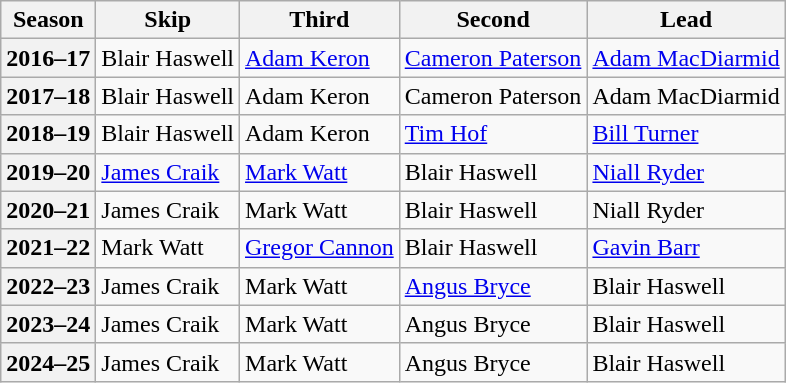<table class="wikitable">
<tr>
<th scope="col">Season</th>
<th scope="col">Skip</th>
<th scope="col">Third</th>
<th scope="col">Second</th>
<th scope="col">Lead</th>
</tr>
<tr>
<th scope="row">2016–17</th>
<td>Blair Haswell</td>
<td><a href='#'>Adam Keron</a></td>
<td><a href='#'>Cameron Paterson</a></td>
<td><a href='#'>Adam MacDiarmid</a></td>
</tr>
<tr>
<th scope="row">2017–18</th>
<td>Blair Haswell</td>
<td>Adam Keron</td>
<td>Cameron Paterson</td>
<td>Adam MacDiarmid</td>
</tr>
<tr>
<th scope="row">2018–19</th>
<td>Blair Haswell</td>
<td>Adam Keron</td>
<td><a href='#'>Tim Hof</a></td>
<td><a href='#'>Bill Turner</a></td>
</tr>
<tr>
<th scope="row">2019–20</th>
<td><a href='#'>James Craik</a></td>
<td><a href='#'>Mark Watt</a></td>
<td>Blair Haswell</td>
<td><a href='#'>Niall Ryder</a></td>
</tr>
<tr>
<th scope="row">2020–21</th>
<td>James Craik</td>
<td>Mark Watt</td>
<td>Blair Haswell</td>
<td>Niall Ryder</td>
</tr>
<tr>
<th scope="row">2021–22</th>
<td>Mark Watt</td>
<td><a href='#'>Gregor Cannon</a></td>
<td>Blair Haswell</td>
<td><a href='#'>Gavin Barr</a></td>
</tr>
<tr>
<th scope="row">2022–23</th>
<td>James Craik</td>
<td>Mark Watt</td>
<td><a href='#'>Angus Bryce</a></td>
<td>Blair Haswell</td>
</tr>
<tr>
<th scope="row">2023–24</th>
<td>James Craik</td>
<td>Mark Watt</td>
<td>Angus Bryce</td>
<td>Blair Haswell</td>
</tr>
<tr>
<th scope="row">2024–25</th>
<td>James Craik</td>
<td>Mark Watt</td>
<td>Angus Bryce</td>
<td>Blair Haswell</td>
</tr>
</table>
